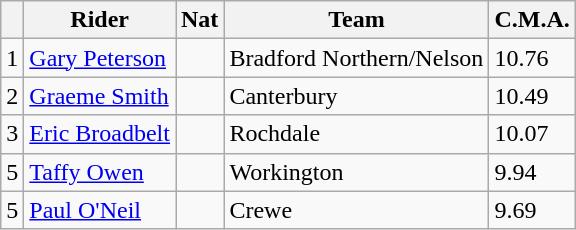<table class=wikitable>
<tr>
<th></th>
<th>Rider</th>
<th>Nat</th>
<th>Team</th>
<th>C.M.A.</th>
</tr>
<tr>
<td align="center">1</td>
<td><a href='#'>Gary Peterson</a></td>
<td></td>
<td>Bradford Northern/Nelson</td>
<td>10.76</td>
</tr>
<tr>
<td align="center">2</td>
<td><a href='#'>Graeme Smith</a></td>
<td></td>
<td>Canterbury</td>
<td>10.49</td>
</tr>
<tr>
<td align="center">3</td>
<td><a href='#'>Eric Broadbelt</a></td>
<td></td>
<td>Rochdale</td>
<td>10.07</td>
</tr>
<tr>
<td align="center">5</td>
<td><a href='#'>Taffy Owen</a></td>
<td></td>
<td>Workington</td>
<td>9.94</td>
</tr>
<tr>
<td align="center">5</td>
<td><a href='#'>Paul O'Neil</a></td>
<td></td>
<td>Crewe</td>
<td>9.69</td>
</tr>
</table>
